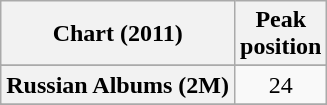<table class="wikitable sortable plainrowheaders" style="text-align:center">
<tr>
<th scope="col">Chart (2011)</th>
<th scope="col">Peak<br>position</th>
</tr>
<tr>
</tr>
<tr>
</tr>
<tr>
</tr>
<tr>
</tr>
<tr>
</tr>
<tr>
</tr>
<tr>
</tr>
<tr>
<th scope="row">Russian Albums (2M)</th>
<td>24</td>
</tr>
<tr>
</tr>
<tr>
</tr>
<tr>
</tr>
<tr>
</tr>
</table>
